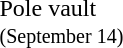<table>
<tr>
<td>Pole vault <br> <small>(September 14)</small></td>
<td></td>
<td></td>
<td></td>
</tr>
</table>
